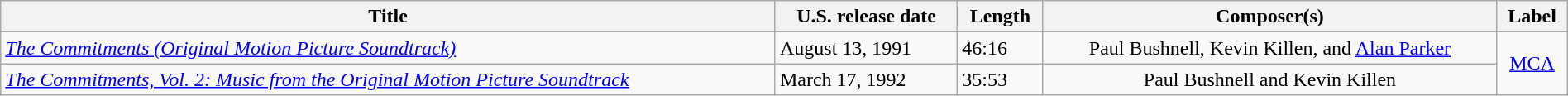<table class="wikitable" style="text-align:center; width:100%;">
<tr>
<th>Title</th>
<th>U.S. release date</th>
<th>Length</th>
<th>Composer(s)</th>
<th>Label</th>
</tr>
<tr>
<td style="text-align:left"><a href='#'><em>The Commitments (Original Motion Picture Soundtrack)</em></a></td>
<td style="text-align:left">August 13, 1991</td>
<td style="text-align:left">46:16</td>
<td>Paul Bushnell, Kevin Killen, and <a href='#'>Alan Parker</a></td>
<td rowspan="2"><a href='#'>MCA</a></td>
</tr>
<tr>
<td style="text-align:left"><a href='#'><em>The Commitments, Vol. 2: Music from the Original Motion Picture Soundtrack</em></a></td>
<td style="text-align:left">March 17, 1992</td>
<td style="text-align:left">35:53</td>
<td>Paul Bushnell and Kevin Killen</td>
</tr>
</table>
